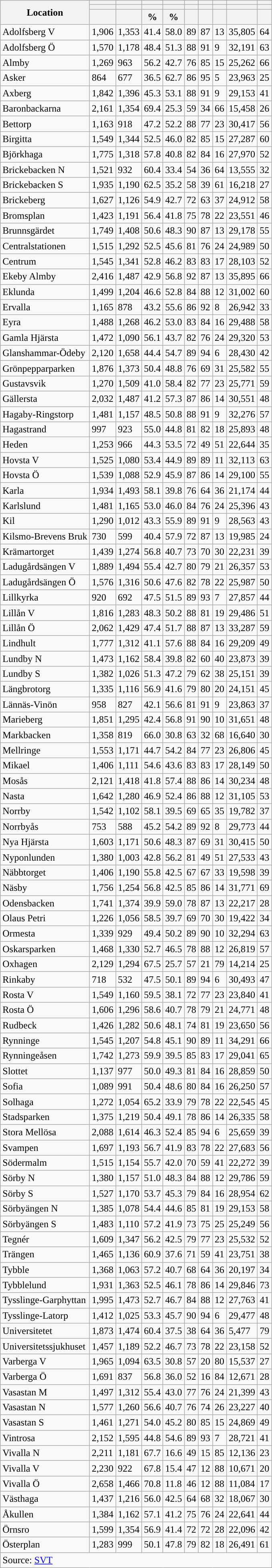<table role="presentation" class="wikitable sortable mw-collapsible mw-collapsed">
<tr>
<th rowspan="3">Location</th>
<th></th>
<th></th>
<th></th>
<th></th>
<th></th>
<th></th>
<th></th>
<th></th>
<th></th>
</tr>
<tr>
<th></th>
<th></th>
<th style="background:"></th>
<th style="background:"></th>
<th></th>
<th></th>
<th></th>
<th></th>
<th></th>
</tr>
<tr>
<th data-sort-type="number"></th>
<th data-sort-type="number"></th>
<th data-sort-type="number">%</th>
<th data-sort-type="number">%</th>
<th data-sort-type="number"></th>
<th data-sort-type="number"></th>
<th data-sort-type="number"></th>
<th data-sort-type="number"></th>
<th data-sort-type="number"></th>
</tr>
<tr>
<td align="left">Adolfsberg V</td>
<td>1,906</td>
<td>1,353</td>
<td>41.4</td>
<td>58.0</td>
<td>89</td>
<td>87</td>
<td>13</td>
<td>35,805</td>
<td>64</td>
</tr>
<tr>
<td align="left">Adolfsberg Ö</td>
<td>1,570</td>
<td>1,178</td>
<td>48.4</td>
<td>51.3</td>
<td>88</td>
<td>91</td>
<td>9</td>
<td>32,191</td>
<td>63</td>
</tr>
<tr>
<td align="left">Almby</td>
<td>1,269</td>
<td>963</td>
<td>56.2</td>
<td>42.7</td>
<td>76</td>
<td>85</td>
<td>15</td>
<td>25,262</td>
<td>66</td>
</tr>
<tr>
<td align="left">Asker</td>
<td>864</td>
<td>677</td>
<td>36.5</td>
<td>62.7</td>
<td>86</td>
<td>95</td>
<td>5</td>
<td>23,963</td>
<td>25</td>
</tr>
<tr>
<td align="left">Axberg</td>
<td>1,842</td>
<td>1,396</td>
<td>45.3</td>
<td>53.1</td>
<td>88</td>
<td>91</td>
<td>9</td>
<td>29,153</td>
<td>41</td>
</tr>
<tr>
<td align="left">Baronbackarna</td>
<td>2,161</td>
<td>1,354</td>
<td>69.4</td>
<td>25.3</td>
<td>59</td>
<td>34</td>
<td>66</td>
<td>15,458</td>
<td>26</td>
</tr>
<tr>
<td align="left">Bettorp</td>
<td>1,163</td>
<td>918</td>
<td>47.2</td>
<td>52.2</td>
<td>88</td>
<td>77</td>
<td>23</td>
<td>30,417</td>
<td>56</td>
</tr>
<tr>
<td align="left">Birgitta</td>
<td>1,549</td>
<td>1,344</td>
<td>52.5</td>
<td>46.0</td>
<td>82</td>
<td>85</td>
<td>15</td>
<td>27,287</td>
<td>60</td>
</tr>
<tr>
<td align="left">Björkhaga</td>
<td>1,775</td>
<td>1,318</td>
<td>57.8</td>
<td>40.8</td>
<td>82</td>
<td>84</td>
<td>16</td>
<td>27,970</td>
<td>52</td>
</tr>
<tr>
<td align="left">Brickebacken N</td>
<td>1,521</td>
<td>932</td>
<td>60.4</td>
<td>33.4</td>
<td>54</td>
<td>36</td>
<td>64</td>
<td>13,555</td>
<td>32</td>
</tr>
<tr>
<td align="left">Brickebacken S</td>
<td>1,935</td>
<td>1,190</td>
<td>62.5</td>
<td>35.2</td>
<td>58</td>
<td>39</td>
<td>61</td>
<td>16,218</td>
<td>27</td>
</tr>
<tr>
<td align="left">Brickeberg</td>
<td>1,627</td>
<td>1,126</td>
<td>54.9</td>
<td>42.7</td>
<td>72</td>
<td>63</td>
<td>37</td>
<td>24,912</td>
<td>58</td>
</tr>
<tr>
<td align="left">Bromsplan</td>
<td>1,423</td>
<td>1,191</td>
<td>56.4</td>
<td>41.8</td>
<td>75</td>
<td>78</td>
<td>22</td>
<td>23,551</td>
<td>46</td>
</tr>
<tr>
<td align="left">Brunnsgärdet</td>
<td>1,749</td>
<td>1,408</td>
<td>50.6</td>
<td>48.3</td>
<td>90</td>
<td>87</td>
<td>13</td>
<td>29,178</td>
<td>55</td>
</tr>
<tr>
<td align="left">Centralstationen</td>
<td>1,515</td>
<td>1,292</td>
<td>52.5</td>
<td>45.6</td>
<td>81</td>
<td>76</td>
<td>24</td>
<td>24,989</td>
<td>50</td>
</tr>
<tr>
<td align="left">Centrum</td>
<td>1,545</td>
<td>1,341</td>
<td>52.8</td>
<td>46.2</td>
<td>83</td>
<td>83</td>
<td>17</td>
<td>28,103</td>
<td>52</td>
</tr>
<tr>
<td align="left">Ekeby Almby</td>
<td>2,416</td>
<td>1,487</td>
<td>42.9</td>
<td>56.8</td>
<td>92</td>
<td>87</td>
<td>13</td>
<td>35,895</td>
<td>66</td>
</tr>
<tr>
<td align="left">Eklunda</td>
<td>1,499</td>
<td>1,204</td>
<td>46.6</td>
<td>52.8</td>
<td>84</td>
<td>88</td>
<td>12</td>
<td>31,002</td>
<td>60</td>
</tr>
<tr>
<td align="left">Ervalla</td>
<td>1,165</td>
<td>878</td>
<td>43.2</td>
<td>55.6</td>
<td>86</td>
<td>92</td>
<td>8</td>
<td>26,942</td>
<td>33</td>
</tr>
<tr>
<td align="left">Eyra</td>
<td>1,488</td>
<td>1,268</td>
<td>46.2</td>
<td>53.0</td>
<td>83</td>
<td>84</td>
<td>16</td>
<td>29,488</td>
<td>58</td>
</tr>
<tr>
<td align="left">Gamla Hjärsta</td>
<td>1,472</td>
<td>1,090</td>
<td>56.1</td>
<td>43.7</td>
<td>82</td>
<td>76</td>
<td>24</td>
<td>29,320</td>
<td>53</td>
</tr>
<tr>
<td align="left">Glanshammar-Ödeby</td>
<td>2,120</td>
<td>1,658</td>
<td>44.4</td>
<td>54.7</td>
<td>89</td>
<td>94</td>
<td>6</td>
<td>28,430</td>
<td>42</td>
</tr>
<tr>
<td align="left">Grönpepparparken</td>
<td>1,876</td>
<td>1,373</td>
<td>50.4</td>
<td>48.8</td>
<td>76</td>
<td>69</td>
<td>31</td>
<td>25,582</td>
<td>55</td>
</tr>
<tr>
<td align="left">Gustavsvik</td>
<td>1,270</td>
<td>1,509</td>
<td>41.0</td>
<td>58.4</td>
<td>82</td>
<td>77</td>
<td>23</td>
<td>25,771</td>
<td>59</td>
</tr>
<tr>
<td align="left">Gällersta</td>
<td>2,032</td>
<td>1,487</td>
<td>41.2</td>
<td>57.3</td>
<td>87</td>
<td>86</td>
<td>14</td>
<td>30,551</td>
<td>48</td>
</tr>
<tr>
<td align="left">Hagaby-Ringstorp</td>
<td>1,481</td>
<td>1,157</td>
<td>48.5</td>
<td>50.8</td>
<td>88</td>
<td>91</td>
<td>9</td>
<td>32,276</td>
<td>57</td>
</tr>
<tr>
<td align="left">Hagastrand</td>
<td>997</td>
<td>923</td>
<td>55.0</td>
<td>44.8</td>
<td>81</td>
<td>82</td>
<td>18</td>
<td>25,893</td>
<td>48</td>
</tr>
<tr>
<td align="left">Heden</td>
<td>1,253</td>
<td>966</td>
<td>44.3</td>
<td>53.5</td>
<td>72</td>
<td>49</td>
<td>51</td>
<td>22,644</td>
<td>35</td>
</tr>
<tr>
<td align="left">Hovsta V</td>
<td>1,525</td>
<td>1,080</td>
<td>53.4</td>
<td>44.9</td>
<td>89</td>
<td>89</td>
<td>11</td>
<td>32,113</td>
<td>63</td>
</tr>
<tr>
<td align="left">Hovsta Ö</td>
<td>1,539</td>
<td>1,088</td>
<td>52.9</td>
<td>45.9</td>
<td>87</td>
<td>86</td>
<td>14</td>
<td>29,100</td>
<td>55</td>
</tr>
<tr>
<td align="left">Karla</td>
<td>1,934</td>
<td>1,493</td>
<td>58.1</td>
<td>39.8</td>
<td>76</td>
<td>64</td>
<td>36</td>
<td>21,174</td>
<td>44</td>
</tr>
<tr>
<td align="left">Karlslund</td>
<td>1,481</td>
<td>1,165</td>
<td>53.0</td>
<td>46.0</td>
<td>84</td>
<td>76</td>
<td>24</td>
<td>25,396</td>
<td>43</td>
</tr>
<tr>
<td align="left">Kil</td>
<td>1,290</td>
<td>1,012</td>
<td>43.3</td>
<td>55.9</td>
<td>89</td>
<td>91</td>
<td>9</td>
<td>28,563</td>
<td>43</td>
</tr>
<tr>
<td align="left">Kilsmo-Brevens Bruk</td>
<td>730</td>
<td>599</td>
<td>40.4</td>
<td>57.9</td>
<td>72</td>
<td>87</td>
<td>13</td>
<td>19,985</td>
<td>24</td>
</tr>
<tr>
<td align="left">Krämartorget</td>
<td>1,439</td>
<td>1,274</td>
<td>56.8</td>
<td>40.7</td>
<td>73</td>
<td>70</td>
<td>30</td>
<td>22,231</td>
<td>39</td>
</tr>
<tr>
<td align="left">Ladugårdsängen V</td>
<td>1,889</td>
<td>1,494</td>
<td>55.4</td>
<td>42.7</td>
<td>80</td>
<td>79</td>
<td>21</td>
<td>26,357</td>
<td>53</td>
</tr>
<tr>
<td align="left">Ladugårdsängen Ö</td>
<td>1,576</td>
<td>1,316</td>
<td>50.6</td>
<td>47.6</td>
<td>82</td>
<td>78</td>
<td>22</td>
<td>25,987</td>
<td>50</td>
</tr>
<tr>
<td align="left">Lillkyrka</td>
<td>920</td>
<td>692</td>
<td>47.5</td>
<td>51.5</td>
<td>89</td>
<td>93</td>
<td>7</td>
<td>27,857</td>
<td>44</td>
</tr>
<tr>
<td align="left">Lillån V</td>
<td>1,816</td>
<td>1,283</td>
<td>48.3</td>
<td>50.2</td>
<td>88</td>
<td>81</td>
<td>19</td>
<td>29,486</td>
<td>51</td>
</tr>
<tr>
<td align="left">Lillån Ö</td>
<td>2,062</td>
<td>1,429</td>
<td>47.4</td>
<td>51.7</td>
<td>88</td>
<td>87</td>
<td>13</td>
<td>33,287</td>
<td>59</td>
</tr>
<tr>
<td align="left">Lindhult</td>
<td>1,777</td>
<td>1,312</td>
<td>41.1</td>
<td>57.6</td>
<td>88</td>
<td>84</td>
<td>16</td>
<td>29,209</td>
<td>49</td>
</tr>
<tr>
<td align="left">Lundby N</td>
<td>1,473</td>
<td>1,162</td>
<td>58.4</td>
<td>39.8</td>
<td>82</td>
<td>60</td>
<td>40</td>
<td>23,873</td>
<td>39</td>
</tr>
<tr>
<td align="left">Lundby S</td>
<td>1,382</td>
<td>1,026</td>
<td>51.3</td>
<td>47.2</td>
<td>79</td>
<td>62</td>
<td>38</td>
<td>25,151</td>
<td>39</td>
</tr>
<tr>
<td align="left">Längbrotorg</td>
<td>1,335</td>
<td>1,116</td>
<td>56.9</td>
<td>41.6</td>
<td>79</td>
<td>80</td>
<td>20</td>
<td>24,151</td>
<td>45</td>
</tr>
<tr>
<td align="left">Lännäs-Vinön</td>
<td>958</td>
<td>827</td>
<td>42.1</td>
<td>56.6</td>
<td>81</td>
<td>91</td>
<td>9</td>
<td>23,863</td>
<td>37</td>
</tr>
<tr>
<td align="left">Marieberg</td>
<td>1,851</td>
<td>1,295</td>
<td>42.4</td>
<td>56.8</td>
<td>91</td>
<td>90</td>
<td>10</td>
<td>31,651</td>
<td>48</td>
</tr>
<tr>
<td align="left">Markbacken</td>
<td>1,358</td>
<td>819</td>
<td>66.0</td>
<td>30.8</td>
<td>63</td>
<td>32</td>
<td>68</td>
<td>16,640</td>
<td>30</td>
</tr>
<tr>
<td align="left">Mellringe</td>
<td>1,553</td>
<td>1,171</td>
<td>44.7</td>
<td>54.2</td>
<td>84</td>
<td>77</td>
<td>23</td>
<td>26,806</td>
<td>45</td>
</tr>
<tr>
<td align="left">Mikael</td>
<td>1,406</td>
<td>1,111</td>
<td>54.6</td>
<td>43.6</td>
<td>83</td>
<td>83</td>
<td>17</td>
<td>28,149</td>
<td>50</td>
</tr>
<tr>
<td align="left">Mosås</td>
<td>2,121</td>
<td>1,418</td>
<td>41.8</td>
<td>57.4</td>
<td>88</td>
<td>86</td>
<td>14</td>
<td>30,234</td>
<td>48</td>
</tr>
<tr>
<td align="left">Nasta</td>
<td>1,642</td>
<td>1,280</td>
<td>46.9</td>
<td>52.4</td>
<td>86</td>
<td>88</td>
<td>12</td>
<td>31,105</td>
<td>53</td>
</tr>
<tr>
<td align="left">Norrby</td>
<td>1,542</td>
<td>1,102</td>
<td>58.1</td>
<td>39.5</td>
<td>69</td>
<td>65</td>
<td>35</td>
<td>19,782</td>
<td>37</td>
</tr>
<tr>
<td align="left">Norrbyås</td>
<td>753</td>
<td>588</td>
<td>45.2</td>
<td>54.2</td>
<td>89</td>
<td>92</td>
<td>8</td>
<td>29,773</td>
<td>44</td>
</tr>
<tr>
<td align="left">Nya Hjärsta</td>
<td>1,603</td>
<td>1,171</td>
<td>50.6</td>
<td>48.3</td>
<td>87</td>
<td>69</td>
<td>31</td>
<td>30,415</td>
<td>50</td>
</tr>
<tr>
<td align="left">Nyponlunden</td>
<td>1,380</td>
<td>1,003</td>
<td>42.8</td>
<td>56.2</td>
<td>81</td>
<td>49</td>
<td>51</td>
<td>27,533</td>
<td>43</td>
</tr>
<tr>
<td align="left">Näbbtorget</td>
<td>1,406</td>
<td>1,190</td>
<td>55.8</td>
<td>42.5</td>
<td>67</td>
<td>67</td>
<td>33</td>
<td>19,598</td>
<td>39</td>
</tr>
<tr>
<td align="left">Näsby</td>
<td>1,756</td>
<td>1,254</td>
<td>56.8</td>
<td>42.5</td>
<td>85</td>
<td>86</td>
<td>14</td>
<td>31,771</td>
<td>69</td>
</tr>
<tr>
<td align="left">Odensbacken</td>
<td>1,741</td>
<td>1,374</td>
<td>39.9</td>
<td>59.0</td>
<td>78</td>
<td>87</td>
<td>13</td>
<td>22,217</td>
<td>28</td>
</tr>
<tr>
<td align="left">Olaus Petri</td>
<td>1,226</td>
<td>1,056</td>
<td>58.5</td>
<td>39.7</td>
<td>69</td>
<td>70</td>
<td>30</td>
<td>19,422</td>
<td>34</td>
</tr>
<tr>
<td align="left">Ormesta</td>
<td>1,339</td>
<td>929</td>
<td>49.4</td>
<td>50.2</td>
<td>89</td>
<td>90</td>
<td>10</td>
<td>32,294</td>
<td>63</td>
</tr>
<tr>
<td align="left">Oskarsparken</td>
<td>1,468</td>
<td>1,330</td>
<td>52.7</td>
<td>46.5</td>
<td>78</td>
<td>88</td>
<td>12</td>
<td>26,819</td>
<td>57</td>
</tr>
<tr>
<td align="left">Oxhagen</td>
<td>2,129</td>
<td>1,294</td>
<td>67.5</td>
<td>25.7</td>
<td>57</td>
<td>21</td>
<td>79</td>
<td>14,214</td>
<td>25</td>
</tr>
<tr>
<td align="left">Rinkaby</td>
<td>718</td>
<td>532</td>
<td>47.5</td>
<td>50.1</td>
<td>89</td>
<td>94</td>
<td>6</td>
<td>30,493</td>
<td>47</td>
</tr>
<tr>
<td align="left">Rosta V</td>
<td>1,549</td>
<td>1,160</td>
<td>59.5</td>
<td>38.1</td>
<td>72</td>
<td>77</td>
<td>23</td>
<td>23,840</td>
<td>41</td>
</tr>
<tr>
<td align="left">Rosta Ö</td>
<td>1,606</td>
<td>1,296</td>
<td>58.6</td>
<td>40.7</td>
<td>78</td>
<td>79</td>
<td>21</td>
<td>24,771</td>
<td>48</td>
</tr>
<tr>
<td align="left">Rudbeck</td>
<td>1,426</td>
<td>1,282</td>
<td>50.6</td>
<td>48.1</td>
<td>74</td>
<td>81</td>
<td>19</td>
<td>23,650</td>
<td>56</td>
</tr>
<tr>
<td align="left">Rynninge</td>
<td>1,545</td>
<td>1,207</td>
<td>54.8</td>
<td>45.1</td>
<td>90</td>
<td>89</td>
<td>11</td>
<td>34,291</td>
<td>66</td>
</tr>
<tr>
<td align="left">Rynningeåsen</td>
<td>1,742</td>
<td>1,273</td>
<td>59.9</td>
<td>39.5</td>
<td>85</td>
<td>83</td>
<td>17</td>
<td>29,041</td>
<td>65</td>
</tr>
<tr>
<td align="left">Slottet</td>
<td>1,137</td>
<td>977</td>
<td>50.0</td>
<td>49.3</td>
<td>81</td>
<td>84</td>
<td>16</td>
<td>28,859</td>
<td>50</td>
</tr>
<tr>
<td align="left">Sofia</td>
<td>1,089</td>
<td>991</td>
<td>50.4</td>
<td>48.6</td>
<td>80</td>
<td>84</td>
<td>16</td>
<td>26,250</td>
<td>57</td>
</tr>
<tr>
<td align="left">Solhaga</td>
<td>1,272</td>
<td>1,054</td>
<td>65.2</td>
<td>33.9</td>
<td>79</td>
<td>78</td>
<td>22</td>
<td>22,545</td>
<td>45</td>
</tr>
<tr>
<td align="left">Stadsparken</td>
<td>1,375</td>
<td>1,219</td>
<td>50.4</td>
<td>49.1</td>
<td>78</td>
<td>86</td>
<td>14</td>
<td>26,335</td>
<td>58</td>
</tr>
<tr>
<td align="left">Stora Mellösa</td>
<td>2,088</td>
<td>1,614</td>
<td>46.3</td>
<td>52.4</td>
<td>85</td>
<td>94</td>
<td>6</td>
<td>25,659</td>
<td>39</td>
</tr>
<tr>
<td align="left">Svampen</td>
<td>1,697</td>
<td>1,193</td>
<td>56.7</td>
<td>41.9</td>
<td>83</td>
<td>78</td>
<td>22</td>
<td>27,683</td>
<td>56</td>
</tr>
<tr>
<td align="left">Södermalm</td>
<td>1,515</td>
<td>1,154</td>
<td>55.7</td>
<td>42.0</td>
<td>70</td>
<td>59</td>
<td>41</td>
<td>22,272</td>
<td>39</td>
</tr>
<tr>
<td align="left">Sörby N</td>
<td>1,380</td>
<td>1,157</td>
<td>51.0</td>
<td>48.3</td>
<td>84</td>
<td>88</td>
<td>12</td>
<td>29,786</td>
<td>59</td>
</tr>
<tr>
<td align="left">Sörby S</td>
<td>1,527</td>
<td>1,170</td>
<td>53.7</td>
<td>45.3</td>
<td>79</td>
<td>84</td>
<td>16</td>
<td>28,954</td>
<td>62</td>
</tr>
<tr>
<td align="left">Sörbyängen N</td>
<td>1,385</td>
<td>1,078</td>
<td>54.4</td>
<td>44.6</td>
<td>85</td>
<td>81</td>
<td>19</td>
<td>29,153</td>
<td>58</td>
</tr>
<tr>
<td align="left">Sörbyängen S</td>
<td>1,483</td>
<td>1,110</td>
<td>57.2</td>
<td>41.9</td>
<td>73</td>
<td>75</td>
<td>25</td>
<td>25,249</td>
<td>56</td>
</tr>
<tr>
<td align="left">Tegnér</td>
<td>1,609</td>
<td>1,347</td>
<td>56.2</td>
<td>42.5</td>
<td>79</td>
<td>77</td>
<td>23</td>
<td>25,532</td>
<td>52</td>
</tr>
<tr>
<td align="left">Trängen</td>
<td>1,465</td>
<td>1,136</td>
<td>60.9</td>
<td>37.6</td>
<td>71</td>
<td>59</td>
<td>41</td>
<td>23,751</td>
<td>38</td>
</tr>
<tr>
<td align="left">Tybble</td>
<td>1,368</td>
<td>1,063</td>
<td>57.2</td>
<td>40.7</td>
<td>68</td>
<td>64</td>
<td>36</td>
<td>20,197</td>
<td>34</td>
</tr>
<tr>
<td align="left">Tybblelund</td>
<td>1,931</td>
<td>1,363</td>
<td>52.5</td>
<td>46.1</td>
<td>78</td>
<td>86</td>
<td>14</td>
<td>29,846</td>
<td>73</td>
</tr>
<tr>
<td align="left">Tysslinge-Garphyttan</td>
<td>1,995</td>
<td>1,473</td>
<td>52.7</td>
<td>46.7</td>
<td>84</td>
<td>88</td>
<td>12</td>
<td>27,763</td>
<td>41</td>
</tr>
<tr>
<td align="left">Tysslinge-Latorp</td>
<td>1,412</td>
<td>1,025</td>
<td>53.3</td>
<td>45.7</td>
<td>90</td>
<td>94</td>
<td>6</td>
<td>29,477</td>
<td>48</td>
</tr>
<tr>
<td align="left">Universitetet</td>
<td>1,873</td>
<td>1,474</td>
<td>60.4</td>
<td>37.5</td>
<td>38</td>
<td>64</td>
<td>36</td>
<td>5,477</td>
<td>79</td>
</tr>
<tr>
<td align="left">Universitetssjukhuset</td>
<td>1,457</td>
<td>1,189</td>
<td>52.2</td>
<td>46.7</td>
<td>73</td>
<td>78</td>
<td>22</td>
<td>23,158</td>
<td>52</td>
</tr>
<tr>
<td align="left">Varberga V</td>
<td>1,965</td>
<td>1,094</td>
<td>63.5</td>
<td>30.8</td>
<td>57</td>
<td>20</td>
<td>80</td>
<td>15,537</td>
<td>27</td>
</tr>
<tr>
<td align="left">Varberga Ö</td>
<td>1,691</td>
<td>837</td>
<td>56.8</td>
<td>36.0</td>
<td>52</td>
<td>16</td>
<td>84</td>
<td>12,671</td>
<td>28</td>
</tr>
<tr>
<td align="left">Vasastan M</td>
<td>1,497</td>
<td>1,312</td>
<td>55.4</td>
<td>43.0</td>
<td>77</td>
<td>76</td>
<td>24</td>
<td>21,399</td>
<td>43</td>
</tr>
<tr>
<td align="left">Vasastan N</td>
<td>1,577</td>
<td>1,260</td>
<td>56.6</td>
<td>40.7</td>
<td>76</td>
<td>74</td>
<td>26</td>
<td>23,227</td>
<td>40</td>
</tr>
<tr>
<td align="left">Vasastan S</td>
<td>1,461</td>
<td>1,271</td>
<td>54.0</td>
<td>45.2</td>
<td>80</td>
<td>85</td>
<td>15</td>
<td>24,869</td>
<td>49</td>
</tr>
<tr>
<td align="left">Vintrosa</td>
<td>2,152</td>
<td>1,595</td>
<td>44.8</td>
<td>54.6</td>
<td>89</td>
<td>93</td>
<td>7</td>
<td>28,721</td>
<td>41</td>
</tr>
<tr>
<td align="left">Vivalla N</td>
<td>2,211</td>
<td>1,181</td>
<td>67.7</td>
<td>16.6</td>
<td>49</td>
<td>15</td>
<td>85</td>
<td>12,136</td>
<td>23</td>
</tr>
<tr>
<td align="left">Vivalla V</td>
<td>2,230</td>
<td>922</td>
<td>67.8</td>
<td>15.4</td>
<td>47</td>
<td>12</td>
<td>88</td>
<td>10,671</td>
<td>20</td>
</tr>
<tr>
<td align="left">Vivalla Ö</td>
<td>2,658</td>
<td>1,466</td>
<td>70.8</td>
<td>11.8</td>
<td>46</td>
<td>12</td>
<td>88</td>
<td>11,084</td>
<td>17</td>
</tr>
<tr>
<td align="left">Västhaga</td>
<td>1,437</td>
<td>1,216</td>
<td>56.0</td>
<td>42.5</td>
<td>64</td>
<td>68</td>
<td>32</td>
<td>18,067</td>
<td>30</td>
</tr>
<tr>
<td align="left">Åkullen</td>
<td>1,384</td>
<td>1,162</td>
<td>57.1</td>
<td>41.2</td>
<td>75</td>
<td>76</td>
<td>24</td>
<td>22,641</td>
<td>44</td>
</tr>
<tr>
<td align="left">Örnsro</td>
<td>1,599</td>
<td>1,354</td>
<td>56.9</td>
<td>41.4</td>
<td>72</td>
<td>72</td>
<td>28</td>
<td>22,096</td>
<td>42</td>
</tr>
<tr>
<td align="left">Österplan</td>
<td>1,283</td>
<td>999</td>
<td>50.1</td>
<td>47.8</td>
<td>79</td>
<td>82</td>
<td>18</td>
<td>26,491</td>
<td>61</td>
</tr>
<tr>
<td colspan="10" align="left">Source: <a href='#'>SVT</a></td>
</tr>
</table>
